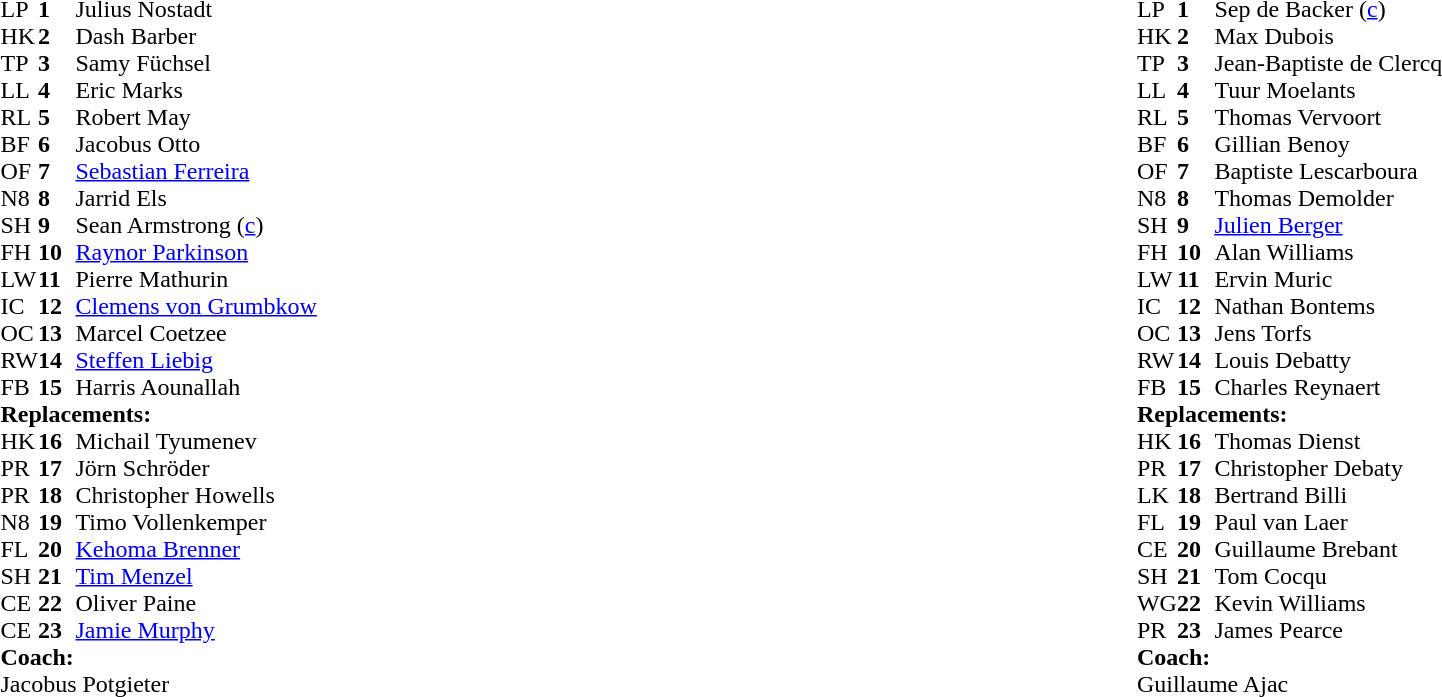<table style="width:100%">
<tr>
<td style="vertical-align:top;width:50%"><br><table cellspacing="0" cellpadding="0">
<tr>
<th width="25"></th>
<th width="25"></th>
</tr>
<tr>
<td>LP</td>
<td><strong>1</strong></td>
<td>Julius Nostadt</td>
<td></td>
<td></td>
</tr>
<tr>
<td>HK</td>
<td><strong>2</strong></td>
<td>Dash Barber</td>
<td></td>
<td></td>
</tr>
<tr>
<td>TP</td>
<td><strong>3</strong></td>
<td>Samy Füchsel</td>
<td></td>
<td></td>
</tr>
<tr>
<td>LL</td>
<td><strong>4</strong></td>
<td>Eric Marks</td>
</tr>
<tr>
<td>RL</td>
<td><strong>5</strong></td>
<td>Robert May</td>
<td></td>
<td></td>
</tr>
<tr>
<td>BF</td>
<td><strong>6</strong></td>
<td>Jacobus Otto</td>
</tr>
<tr>
<td>OF</td>
<td><strong>7</strong></td>
<td><a href='#'>Sebastian Ferreira</a></td>
</tr>
<tr>
<td>N8</td>
<td><strong>8</strong></td>
<td>Jarrid Els</td>
</tr>
<tr>
<td>SH</td>
<td><strong>9</strong></td>
<td>Sean Armstrong (<a href='#'>c</a>)</td>
<td></td>
<td></td>
</tr>
<tr>
<td>FH</td>
<td><strong>10</strong></td>
<td><a href='#'>Raynor Parkinson</a></td>
<td></td>
</tr>
<tr>
<td>LW</td>
<td><strong>11</strong></td>
<td>Pierre Mathurin</td>
<td></td>
<td></td>
</tr>
<tr>
<td>IC</td>
<td><strong>12</strong></td>
<td><a href='#'>Clemens von Grumbkow</a></td>
</tr>
<tr>
<td>OC</td>
<td><strong>13</strong></td>
<td>Marcel Coetzee</td>
</tr>
<tr>
<td>RW</td>
<td><strong>14</strong></td>
<td><a href='#'>Steffen Liebig</a></td>
</tr>
<tr>
<td>FB</td>
<td><strong>15</strong></td>
<td>Harris Aounallah</td>
</tr>
<tr>
<td colspan=3><strong>Replacements:</strong></td>
</tr>
<tr>
<td>HK</td>
<td><strong>16</strong></td>
<td>Michail Tyumenev</td>
<td></td>
<td></td>
</tr>
<tr>
<td>PR</td>
<td><strong>17</strong></td>
<td>Jörn Schröder</td>
<td></td>
<td></td>
</tr>
<tr>
<td>PR</td>
<td><strong>18</strong></td>
<td>Christopher Howells</td>
<td></td>
<td></td>
</tr>
<tr>
<td>N8</td>
<td><strong>19</strong></td>
<td>Timo Vollenkemper</td>
</tr>
<tr>
<td>FL</td>
<td><strong>20</strong></td>
<td><a href='#'>Kehoma Brenner</a></td>
<td></td>
<td></td>
</tr>
<tr>
<td>SH</td>
<td><strong>21</strong></td>
<td><a href='#'>Tim Menzel</a></td>
<td></td>
<td></td>
</tr>
<tr>
<td>CE</td>
<td><strong>22</strong></td>
<td>Oliver Paine</td>
</tr>
<tr>
<td>CE</td>
<td><strong>23</strong></td>
<td><a href='#'>Jamie Murphy</a></td>
<td></td>
<td></td>
</tr>
<tr>
<td colspan=3><strong>Coach:</strong></td>
</tr>
<tr>
<td colspan="4">Jacobus Potgieter</td>
</tr>
</table>
</td>
<td style="vertical-align:top"></td>
<td style="vertical-align:top;width:40%"><br><table cellspacing="0" cellpadding="0">
<tr>
<th width="25"></th>
<th width="25"></th>
</tr>
<tr>
<td>LP</td>
<td><strong>1</strong></td>
<td>Sep de Backer (<a href='#'>c</a>)</td>
<td></td>
<td></td>
</tr>
<tr>
<td>HK</td>
<td><strong>2</strong></td>
<td>Max Dubois</td>
<td></td>
<td></td>
</tr>
<tr>
<td>TP</td>
<td><strong>3</strong></td>
<td>Jean-Baptiste de Clercq</td>
<td></td>
<td></td>
</tr>
<tr>
<td>LL</td>
<td><strong>4</strong></td>
<td>Tuur Moelants</td>
</tr>
<tr>
<td>RL</td>
<td><strong>5</strong></td>
<td>Thomas Vervoort</td>
</tr>
<tr>
<td>BF</td>
<td><strong>6</strong></td>
<td>Gillian Benoy</td>
<td></td>
<td></td>
</tr>
<tr>
<td>OF</td>
<td><strong>7</strong></td>
<td>Baptiste Lescarboura</td>
<td></td>
<td></td>
</tr>
<tr>
<td>N8</td>
<td><strong>8</strong></td>
<td>Thomas Demolder</td>
</tr>
<tr>
<td>SH</td>
<td><strong>9</strong></td>
<td><a href='#'>Julien Berger</a></td>
</tr>
<tr>
<td>FH</td>
<td><strong>10</strong></td>
<td>Alan Williams</td>
</tr>
<tr>
<td>LW</td>
<td><strong>11</strong></td>
<td>Ervin Muric</td>
<td></td>
<td></td>
</tr>
<tr>
<td>IC</td>
<td><strong>12</strong></td>
<td>Nathan Bontems</td>
<td></td>
<td></td>
</tr>
<tr>
<td>OC</td>
<td><strong>13</strong></td>
<td>Jens Torfs</td>
</tr>
<tr>
<td>RW</td>
<td><strong>14</strong></td>
<td>Louis Debatty</td>
<td></td>
<td></td>
</tr>
<tr>
<td>FB</td>
<td><strong>15</strong></td>
<td>Charles Reynaert</td>
</tr>
<tr>
<td colspan=3><strong>Replacements:</strong></td>
</tr>
<tr>
<td>HK</td>
<td><strong>16</strong></td>
<td>Thomas Dienst</td>
<td></td>
<td></td>
</tr>
<tr>
<td>PR</td>
<td><strong>17</strong></td>
<td>Christopher Debaty</td>
<td></td>
<td></td>
</tr>
<tr>
<td>LK</td>
<td><strong>18</strong></td>
<td>Bertrand Billi</td>
<td></td>
<td></td>
</tr>
<tr>
<td>FL</td>
<td><strong>19</strong></td>
<td>Paul van Laer</td>
<td></td>
<td></td>
</tr>
<tr>
<td>CE</td>
<td><strong>20</strong></td>
<td>Guillaume Brebant</td>
<td></td>
<td></td>
</tr>
<tr>
<td>SH</td>
<td><strong>21</strong></td>
<td>Tom Cocqu</td>
<td></td>
<td></td>
</tr>
<tr>
<td>WG</td>
<td><strong>22</strong></td>
<td>Kevin Williams</td>
<td></td>
<td></td>
</tr>
<tr>
<td>PR</td>
<td><strong>23</strong></td>
<td>James Pearce</td>
<td></td>
<td></td>
</tr>
<tr>
<td colspan=3><strong>Coach:</strong></td>
</tr>
<tr>
<td colspan="4">Guillaume Ajac</td>
</tr>
</table>
</td>
</tr>
</table>
